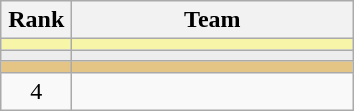<table class="wikitable" style="text-align: center;">
<tr>
<th width=40>Rank</th>
<th width=180>Team</th>
</tr>
<tr align=center bgcolor="#F7F6A8">
<td></td>
<td align=left></td>
</tr>
<tr align=center bgcolor=ededed>
<td></td>
<td align=left></td>
</tr>
<tr align=center bgcolor=e5c585>
<td></td>
<td align=left></td>
</tr>
<tr>
<td>4</td>
<td align=left></td>
</tr>
</table>
